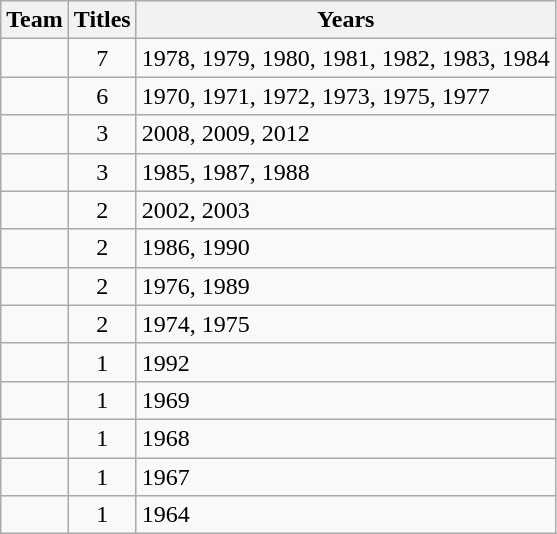<table class="wikitable sortable" style="text-align:center">
<tr>
<th>Team</th>
<th>Titles</th>
<th>Years</th>
</tr>
<tr>
<td style=><em></em></td>
<td>7</td>
<td align=left>1978, 1979, 1980, 1981, 1982, 1983, 1984</td>
</tr>
<tr>
<td style=><em></em></td>
<td>6</td>
<td align=left>1970, 1971, 1972, 1973, 1975, 1977</td>
</tr>
<tr>
<td style=><em></em></td>
<td>3</td>
<td align=left>2008, 2009, 2012</td>
</tr>
<tr>
<td style=><em></em></td>
<td>3</td>
<td align=left>1985, 1987, 1988</td>
</tr>
<tr>
<td style=><em></em></td>
<td>2</td>
<td align=left>2002, 2003</td>
</tr>
<tr>
<td style=><em></em></td>
<td>2</td>
<td align=left>1986, 1990</td>
</tr>
<tr>
<td style=><em></em></td>
<td>2</td>
<td align=left>1976, 1989</td>
</tr>
<tr>
<td style=><em></em></td>
<td>2</td>
<td align=left>1974, 1975</td>
</tr>
<tr>
<td style=><em></em></td>
<td>1</td>
<td align=left>1992</td>
</tr>
<tr>
<td style=><em></em></td>
<td>1</td>
<td align=left>1969</td>
</tr>
<tr>
<td style=><em></em></td>
<td>1</td>
<td align=left>1968</td>
</tr>
<tr>
<td style=><em></em></td>
<td>1</td>
<td align=left>1967</td>
</tr>
<tr>
<td style=><em></em></td>
<td>1</td>
<td align=left>1964</td>
</tr>
</table>
